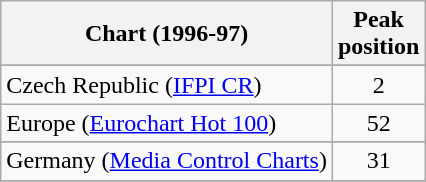<table class="wikitable sortable">
<tr>
<th>Chart (1996-97)</th>
<th>Peak<br>position</th>
</tr>
<tr>
</tr>
<tr>
<td>Czech Republic (<a href='#'>IFPI CR</a>)</td>
<td align="center">2</td>
</tr>
<tr>
<td>Europe (<a href='#'>Eurochart Hot 100</a>)</td>
<td align="center">52</td>
</tr>
<tr>
</tr>
<tr>
<td>Germany (<a href='#'>Media Control Charts</a>)</td>
<td align="center">31</td>
</tr>
<tr>
</tr>
</table>
